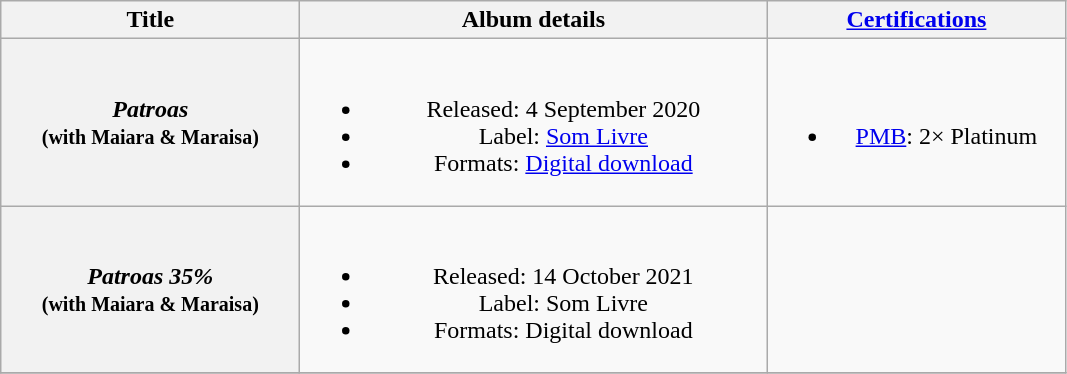<table class="wikitable plainrowheaders" style="text-align:center;">
<tr>
<th scope="col" style="width:12em;">Title</th>
<th scope="col" style="width:19em;">Album details</th>
<th scope="col" style="width:12em;"><a href='#'>Certifications</a></th>
</tr>
<tr>
<th scope="row"><em>Patroas</em><br><small>(with Maiara & Maraisa)</small></th>
<td><br><ul><li>Released: 4 September 2020</li><li>Label: <a href='#'>Som Livre</a></li><li>Formats: <a href='#'>Digital download</a></li></ul></td>
<td><br><ul><li><a href='#'>PMB</a>: 2× Platinum</li></ul></td>
</tr>
<tr>
<th scope="row"><em>Patroas 35%</em><br><small>(with Maiara & Maraisa)</small></th>
<td><br><ul><li>Released: 14 October 2021</li><li>Label: Som Livre</li><li>Formats: Digital download</li></ul></td>
<td></td>
</tr>
<tr>
</tr>
</table>
